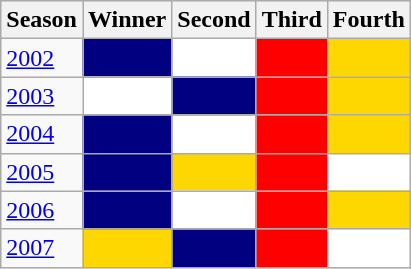<table class="wikitable">
<tr style="background:#efefef;">
<th>Season</th>
<th>Winner</th>
<th>Second</th>
<th>Third</th>
<th>Fourth</th>
</tr>
<tr>
<td><a href='#'>2002</a></td>
<td bgcolor="Navy" div style="text-align: center;"></td>
<td bgcolor="White" div style="text-align: center;"></td>
<td bgcolor="Red" div style="text-align: center;"></td>
<td bgcolor="Gold" div style="text-align: center;"></td>
</tr>
<tr>
<td><a href='#'>2003</a></td>
<td bgcolor="White" div style="text-align: center;"></td>
<td bgcolor="Navy" div style="text-align: center;"></td>
<td bgcolor="Red" div style="text-align: center;"></td>
<td bgcolor="Gold" div style="text-align: center;"></td>
</tr>
<tr>
<td><a href='#'>2004</a></td>
<td bgcolor="Navy" div style="text-align: center;"></td>
<td bgcolor="White" div style="text-align: center;"></td>
<td bgcolor="Red" div style="text-align: center;"></td>
<td bgcolor="Gold" div style="text-align: center;"></td>
</tr>
<tr>
<td><a href='#'>2005</a></td>
<td bgcolor="Navy" div style="text-align: center;"></td>
<td bgcolor="Gold" div style="text-align: center;"></td>
<td bgcolor="Red" div style="text-align: center;"></td>
<td bgcolor="White" div style="text-align: center;"></td>
</tr>
<tr>
<td><a href='#'>2006</a></td>
<td bgcolor="Navy" div style="text-align: center;"></td>
<td bgcolor="White" div style="text-align: center;"></td>
<td bgcolor="Red" div style="text-align: center;"></td>
<td bgcolor="Gold" div style="text-align: center;"></td>
</tr>
<tr>
<td><a href='#'>2007</a></td>
<td bgcolor="Gold" div style="text-align: center;"></td>
<td bgcolor="Navy" div style="text-align: center;"></td>
<td bgcolor="Red" div style="text-align: center;"></td>
<td bgcolor="White" div style="text-align: center;"></td>
</tr>
</table>
